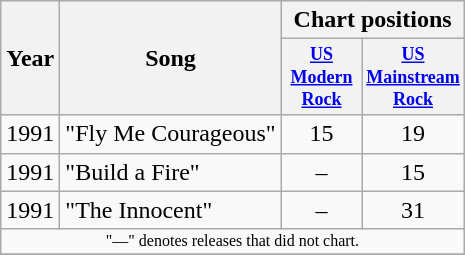<table class="wikitable">
<tr>
<th rowspan="2">Year</th>
<th rowspan="2">Song</th>
<th colspan="6">Chart positions</th>
</tr>
<tr>
<th style="width:4em;font-size:75%"><a href='#'>US Modern Rock</a><br></th>
<th style="width:4em;font-size:75%"><a href='#'>US Mainstream Rock</a><br></th>
</tr>
<tr>
<td>1991</td>
<td>"Fly Me Courageous"</td>
<td align="center">15</td>
<td align="center">19</td>
</tr>
<tr>
<td>1991</td>
<td>"Build a Fire"</td>
<td align="center">–</td>
<td align="center">15</td>
</tr>
<tr>
<td>1991</td>
<td>"The Innocent"</td>
<td align="center">–</td>
<td align="center">31</td>
</tr>
<tr>
<td align="center" colspan="13" style="font-size: 8pt">"—" denotes releases that did not chart.</td>
</tr>
<tr>
</tr>
</table>
